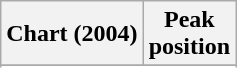<table class="wikitable plainrowheaders sortable" style="text-align:center;">
<tr>
<th scope="col">Chart (2004)</th>
<th scope="col">Peak<br>position</th>
</tr>
<tr>
</tr>
<tr>
</tr>
<tr>
</tr>
<tr>
</tr>
<tr>
</tr>
</table>
